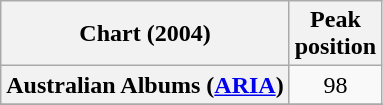<table class="wikitable sortable plainrowheaders" style="text-align:center">
<tr>
<th scope="col">Chart (2004)</th>
<th scope="col">Peak<br> position</th>
</tr>
<tr>
<th scope="row">Australian Albums (<a href='#'>ARIA</a>)</th>
<td>98</td>
</tr>
<tr>
</tr>
<tr>
</tr>
<tr>
</tr>
<tr>
</tr>
<tr>
</tr>
<tr>
</tr>
<tr>
</tr>
<tr>
</tr>
<tr>
</tr>
<tr>
</tr>
<tr>
</tr>
<tr>
</tr>
<tr>
</tr>
<tr>
</tr>
<tr>
</tr>
<tr>
</tr>
</table>
